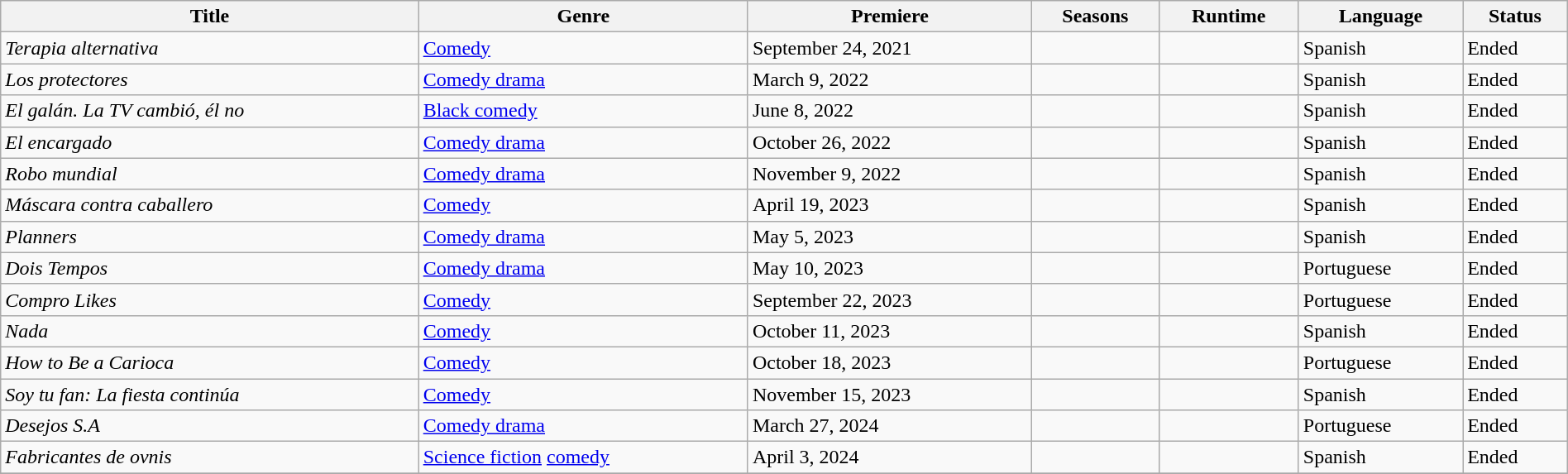<table class="wikitable sortable" style="width:100%;">
<tr>
<th>Title</th>
<th>Genre</th>
<th>Premiere</th>
<th>Seasons</th>
<th>Runtime</th>
<th>Language</th>
<th>Status</th>
</tr>
<tr>
<td><em>Terapia alternativa</em></td>
<td><a href='#'>Comedy</a></td>
<td>September 24, 2021</td>
<td></td>
<td></td>
<td>Spanish</td>
<td>Ended</td>
</tr>
<tr>
<td><em>Los protectores</em></td>
<td><a href='#'>Comedy drama</a></td>
<td>March 9, 2022</td>
<td></td>
<td></td>
<td>Spanish</td>
<td>Ended</td>
</tr>
<tr>
<td><em>El galán. La TV cambió, él no</em></td>
<td><a href='#'>Black comedy</a></td>
<td>June 8, 2022</td>
<td></td>
<td></td>
<td>Spanish</td>
<td>Ended</td>
</tr>
<tr>
<td><em>El encargado</em></td>
<td><a href='#'>Comedy drama</a></td>
<td>October 26, 2022</td>
<td></td>
<td></td>
<td>Spanish</td>
<td>Ended</td>
</tr>
<tr>
<td><em>Robo mundial</em></td>
<td><a href='#'>Comedy drama</a></td>
<td>November 9, 2022</td>
<td></td>
<td></td>
<td>Spanish</td>
<td>Ended</td>
</tr>
<tr>
<td><em>Máscara contra caballero</em></td>
<td><a href='#'>Comedy</a></td>
<td>April 19, 2023</td>
<td></td>
<td></td>
<td>Spanish</td>
<td>Ended</td>
</tr>
<tr>
<td><em>Planners</em></td>
<td><a href='#'>Comedy drama</a></td>
<td>May 5, 2023</td>
<td></td>
<td></td>
<td>Spanish</td>
<td>Ended</td>
</tr>
<tr>
<td><em>Dois Tempos</em></td>
<td><a href='#'>Comedy drama</a></td>
<td>May 10, 2023</td>
<td></td>
<td></td>
<td>Portuguese</td>
<td>Ended</td>
</tr>
<tr>
<td><em>Compro Likes</em></td>
<td><a href='#'>Comedy</a></td>
<td>September 22, 2023</td>
<td></td>
<td></td>
<td>Portuguese</td>
<td>Ended</td>
</tr>
<tr>
<td><em>Nada</em></td>
<td><a href='#'>Comedy</a></td>
<td>October 11, 2023</td>
<td></td>
<td></td>
<td>Spanish</td>
<td>Ended</td>
</tr>
<tr>
<td><em>How to Be a Carioca</em></td>
<td><a href='#'>Comedy</a></td>
<td>October 18, 2023</td>
<td></td>
<td></td>
<td>Portuguese</td>
<td>Ended</td>
</tr>
<tr>
<td><em>Soy tu fan: La fiesta continúa</em></td>
<td><a href='#'>Comedy</a></td>
<td>November 15, 2023</td>
<td></td>
<td></td>
<td>Spanish</td>
<td>Ended</td>
</tr>
<tr>
<td><em>Desejos S.A</em></td>
<td><a href='#'>Comedy drama</a></td>
<td>March 27, 2024</td>
<td></td>
<td></td>
<td>Portuguese</td>
<td>Ended</td>
</tr>
<tr>
<td><em>Fabricantes de ovnis</em></td>
<td><a href='#'>Science fiction</a> <a href='#'>comedy</a></td>
<td>April 3, 2024</td>
<td></td>
<td></td>
<td>Spanish</td>
<td>Ended</td>
</tr>
<tr>
</tr>
</table>
